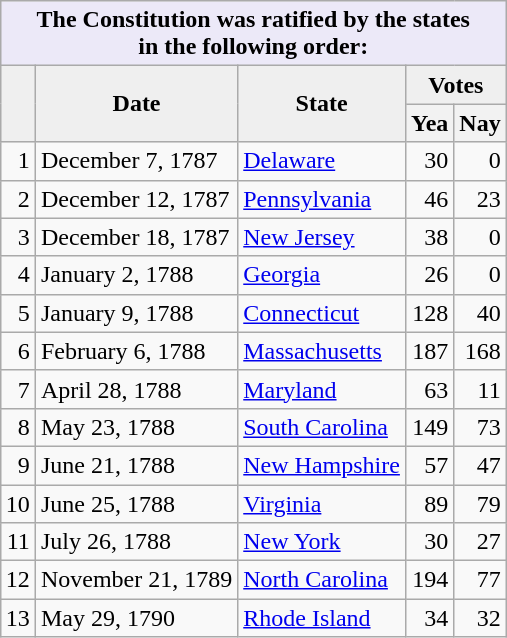<table class="wikitable" style="margin:0 0 1em 1em; float:right;">
<tr>
<th colspan="5" style="text-align:center; background:#ece9f8;">The Constitution was ratified by the states<br>in the following order:</th>
</tr>
<tr>
<th style="background:#efefef;" rowspan="2"><abbr></abbr></th>
<th style="background:#efefef;" rowspan="2">Date</th>
<th style="background:#efefef;" rowspan="2">State</th>
<th style="background:#efefef;" colspan="2">Votes</th>
</tr>
<tr>
<th>Yea</th>
<th>Nay</th>
</tr>
<tr>
<td align="right">1</td>
<td>December 7, 1787</td>
<td><a href='#'>Delaware</a></td>
<td align="right">30</td>
<td align="right">0</td>
</tr>
<tr>
<td align="right">2</td>
<td>December 12, 1787</td>
<td><a href='#'>Pennsylvania</a></td>
<td align="right">46</td>
<td align="right">23</td>
</tr>
<tr>
<td align="right">3</td>
<td>December 18, 1787</td>
<td><a href='#'>New Jersey</a></td>
<td align="right">38</td>
<td align="right">0</td>
</tr>
<tr>
<td align="right">4</td>
<td>January 2, 1788</td>
<td><a href='#'>Georgia</a></td>
<td align="right">26</td>
<td align="right">0</td>
</tr>
<tr>
<td align="right">5</td>
<td>January 9, 1788</td>
<td><a href='#'>Connecticut</a></td>
<td align="right">128</td>
<td align="right">40</td>
</tr>
<tr>
<td align="right">6</td>
<td>February 6, 1788</td>
<td><a href='#'>Massachusetts</a></td>
<td align="right">187</td>
<td align="right">168</td>
</tr>
<tr>
<td align="right">7</td>
<td>April 28, 1788</td>
<td><a href='#'>Maryland</a></td>
<td align="right">63</td>
<td align="right">11</td>
</tr>
<tr>
<td align="right">8</td>
<td>May 23, 1788</td>
<td><a href='#'>South Carolina</a></td>
<td align="right">149</td>
<td align="right">73</td>
</tr>
<tr>
<td align="right">9</td>
<td>June 21, 1788</td>
<td><a href='#'>New Hampshire</a></td>
<td align="right">57</td>
<td align="right">47</td>
</tr>
<tr>
<td align="right">10</td>
<td>June 25, 1788</td>
<td><a href='#'>Virginia</a></td>
<td align="right">89</td>
<td align="right">79</td>
</tr>
<tr>
<td align="right">11</td>
<td>July 26, 1788</td>
<td><a href='#'>New York</a></td>
<td align="right">30</td>
<td align="right">27</td>
</tr>
<tr>
<td align="right">12</td>
<td>November 21, 1789</td>
<td><a href='#'>North Carolina</a></td>
<td align="right">194</td>
<td align="right">77</td>
</tr>
<tr>
<td align="right">13</td>
<td>May 29, 1790</td>
<td><a href='#'>Rhode Island</a></td>
<td align="right">34</td>
<td align="right">32</td>
</tr>
</table>
